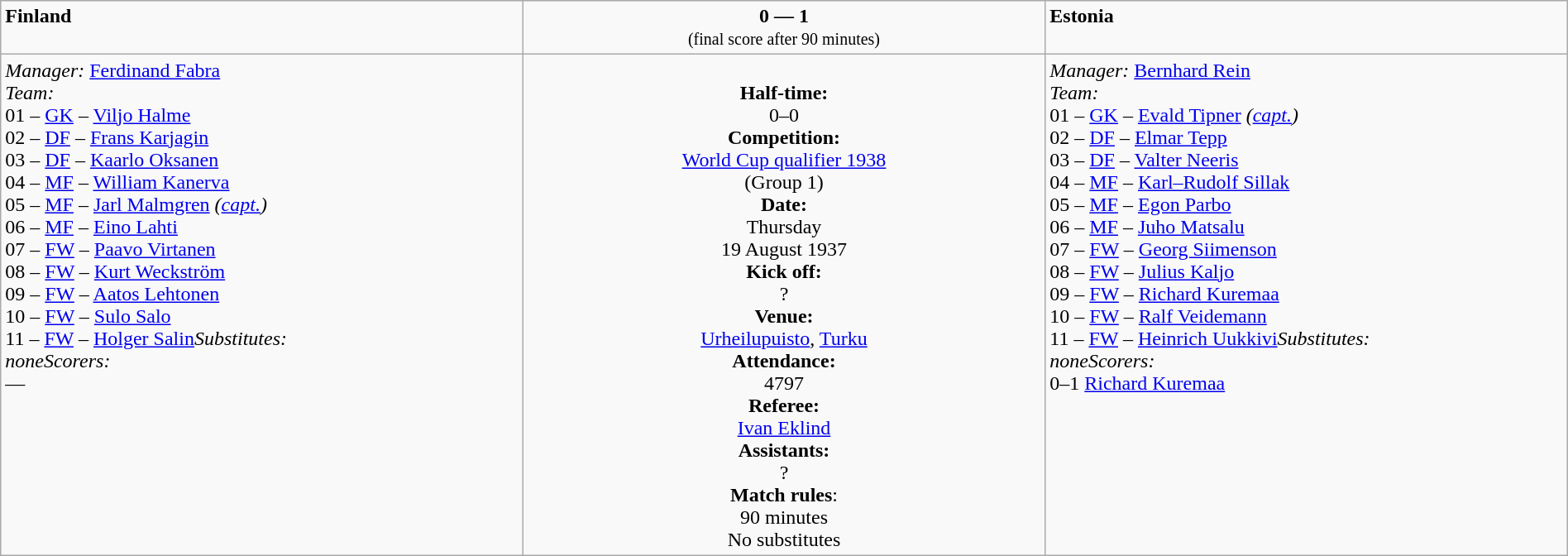<table class="wikitable" width=100%>
<tr>
<td width=33% valign=top><span> <strong>Finland</strong></span></td>
<td width=33% valign=top align=center><span><strong>0 — 1</strong></span><br><small>(final score after 90 minutes)</small></td>
<td width=33% valign=top><span>  <strong>Estonia</strong></span></td>
</tr>
<tr>
<td valign=top><em>Manager:</em>  <a href='#'>Ferdinand Fabra</a><br><em>Team:</em>
<br>01 – <a href='#'>GK</a> – <a href='#'>Viljo Halme</a>
<br>02 – <a href='#'>DF</a> – <a href='#'>Frans Karjagin</a>
<br>03 – <a href='#'>DF</a> – <a href='#'>Kaarlo Oksanen</a>
<br>04 – <a href='#'>MF</a> – <a href='#'>William Kanerva</a>
<br>05 – <a href='#'>MF</a> – <a href='#'>Jarl Malmgren</a> <em>(<a href='#'>capt.</a>)</em>
<br>06 – <a href='#'>MF</a> – <a href='#'>Eino Lahti</a>
<br>07 – <a href='#'>FW</a> – <a href='#'>Paavo Virtanen</a>
<br>08 – <a href='#'>FW</a> – <a href='#'>Kurt Weckström</a>
<br>09 – <a href='#'>FW</a> – <a href='#'>Aatos Lehtonen</a>
<br>10 – <a href='#'>FW</a> – <a href='#'>Sulo Salo</a>
<br>11 – <a href='#'>FW</a> – <a href='#'>Holger Salin</a><em>Substitutes:</em><br><em>none</em><em>Scorers:</em>
<br>—</td>
<td valign=middle align=center><br><strong>Half-time:</strong><br>0–0<br><strong>Competition:</strong><br><a href='#'>World Cup qualifier 1938</a><br> (Group 1)<br><strong>Date:</strong><br>Thursday<br>19 August 1937<br><strong>Kick off:</strong><br>?<br><strong>Venue:</strong><br><a href='#'>Urheilupuisto</a>, <a href='#'>Turku</a><br><strong>Attendance:</strong><br> 4797<br><strong>Referee:</strong><br><a href='#'>Ivan Eklind</a> <br><strong>Assistants:</strong><br>?<br><strong>Match rules</strong>:<br>90 minutes<br>No substitutes
</td>
<td valign=top><em>Manager:</em>  <a href='#'>Bernhard Rein</a><br><em>Team:</em>
<br>01 – <a href='#'>GK</a> – <a href='#'>Evald Tipner</a> <em>(<a href='#'>capt.</a>)</em>
<br>02 – <a href='#'>DF</a> – <a href='#'>Elmar Tepp</a>
<br>03 – <a href='#'>DF</a> – <a href='#'>Valter Neeris</a>
<br>04 – <a href='#'>MF</a> – <a href='#'>Karl–Rudolf Sillak</a>
<br>05 – <a href='#'>MF</a> – <a href='#'>Egon Parbo</a>
<br>06 – <a href='#'>MF</a> – <a href='#'>Juho Matsalu</a>
<br>07 – <a href='#'>FW</a> – <a href='#'>Georg Siimenson</a>
<br>08 – <a href='#'>FW</a> – <a href='#'>Julius Kaljo</a>
<br>09 – <a href='#'>FW</a> – <a href='#'>Richard Kuremaa</a>
<br>10 – <a href='#'>FW</a> – <a href='#'>Ralf Veidemann</a>
<br>11 – <a href='#'>FW</a> – <a href='#'>Heinrich Uukkivi</a><em>Substitutes:</em><br><em>none</em><em>Scorers:</em>
<br> 0–1 <a href='#'>Richard Kuremaa</a></td>
</tr>
</table>
